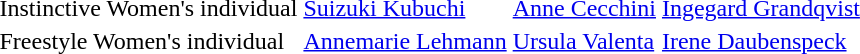<table>
<tr>
<td>Instinctive Women's individual<br></td>
<td> <a href='#'>Suizuki Kubuchi</a></td>
<td> <a href='#'>Anne Cecchini</a></td>
<td> <a href='#'>Ingegard Grandqvist</a></td>
</tr>
<tr>
<td>Freestyle Women's individual<br></td>
<td> <a href='#'>Annemarie Lehmann</a></td>
<td> <a href='#'>Ursula Valenta</a></td>
<td> <a href='#'>Irene Daubenspeck</a></td>
</tr>
</table>
